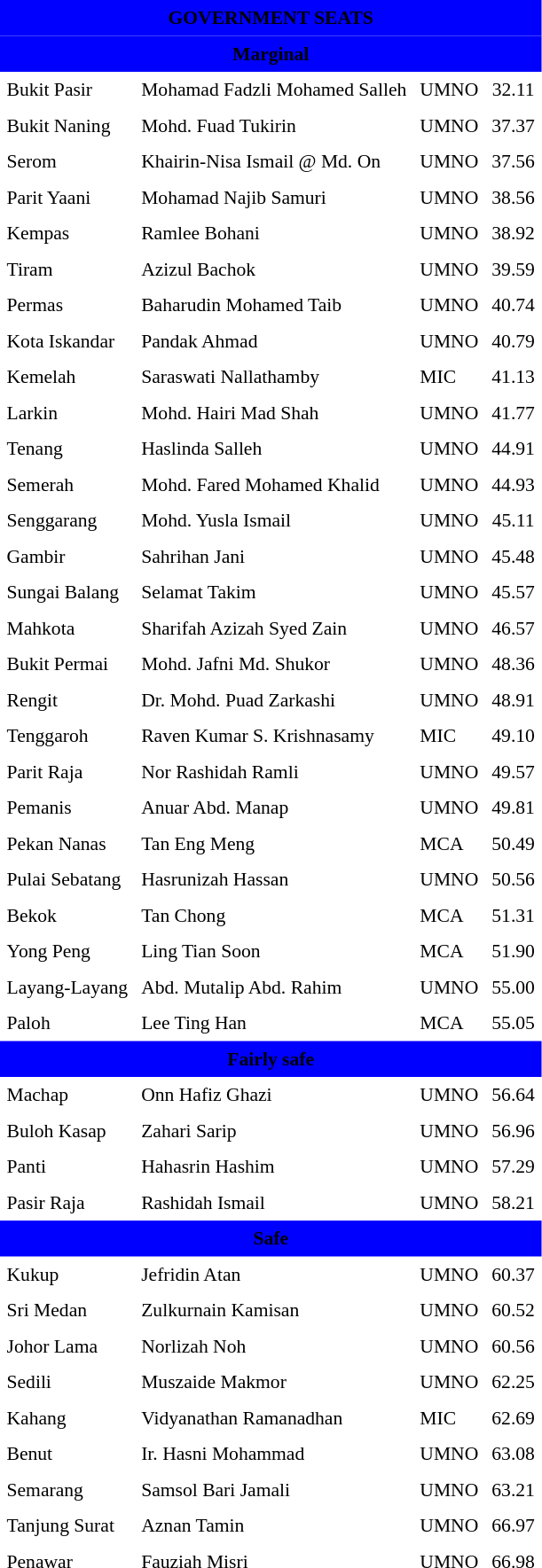<table class="toccolours" cellpadding="5" cellspacing="0" style="float:left; margin-right:.5em; margin-top:.4em; font-size:90%;">
<tr>
<td colspan="4"  style="text-align:center; background:blue;"><span><strong>GOVERNMENT SEATS</strong></span></td>
</tr>
<tr>
<td colspan="4"  style="text-align:center; background:blue;"><span><strong>Marginal</strong></span></td>
</tr>
<tr>
<td>Bukit Pasir</td>
<td>Mohamad Fadzli Mohamed Salleh</td>
<td>UMNO</td>
<td style="text-align:center;">32.11</td>
</tr>
<tr>
<td>Bukit Naning</td>
<td>Mohd. Fuad Tukirin</td>
<td>UMNO</td>
<td style="text-align:center;">37.37</td>
</tr>
<tr>
<td>Serom</td>
<td>Khairin-Nisa Ismail @ Md. On</td>
<td>UMNO</td>
<td style="text-align:center;">37.56</td>
</tr>
<tr>
<td>Parit Yaani</td>
<td>Mohamad Najib Samuri</td>
<td>UMNO</td>
<td style="text-align:center;">38.56</td>
</tr>
<tr>
<td>Kempas</td>
<td>Ramlee Bohani</td>
<td>UMNO</td>
<td style="text-align:center;">38.92</td>
</tr>
<tr>
<td>Tiram</td>
<td>Azizul Bachok</td>
<td>UMNO</td>
<td style="text-align:center;">39.59</td>
</tr>
<tr>
<td>Permas</td>
<td>Baharudin Mohamed Taib</td>
<td>UMNO</td>
<td style="text-align:center;">40.74</td>
</tr>
<tr>
<td>Kota Iskandar</td>
<td>Pandak Ahmad</td>
<td>UMNO</td>
<td style="text-align:center;">40.79</td>
</tr>
<tr>
<td>Kemelah</td>
<td>Saraswati Nallathamby</td>
<td>MIC</td>
<td style="text-align:center;">41.13</td>
</tr>
<tr>
<td>Larkin</td>
<td>Mohd. Hairi Mad Shah</td>
<td>UMNO</td>
<td style="text-align:center;">41.77</td>
</tr>
<tr>
<td>Tenang</td>
<td>Haslinda Salleh</td>
<td>UMNO</td>
<td style="text-align:center;">44.91</td>
</tr>
<tr>
<td>Semerah</td>
<td>Mohd. Fared Mohamed Khalid</td>
<td>UMNO</td>
<td style="text-align:center;">44.93</td>
</tr>
<tr>
<td>Senggarang</td>
<td>Mohd. Yusla Ismail</td>
<td>UMNO</td>
<td style="text-align:center;">45.11</td>
</tr>
<tr>
<td>Gambir</td>
<td>Sahrihan Jani</td>
<td>UMNO</td>
<td style="text-align:center;">45.48</td>
</tr>
<tr>
<td>Sungai Balang</td>
<td>Selamat Takim</td>
<td>UMNO</td>
<td style="text-align:center;">45.57</td>
</tr>
<tr>
<td>Mahkota</td>
<td>Sharifah Azizah Syed Zain</td>
<td>UMNO</td>
<td style="text-align:center;">46.57</td>
</tr>
<tr>
<td>Bukit Permai</td>
<td>Mohd. Jafni Md. Shukor</td>
<td>UMNO</td>
<td style="text-align:center;">48.36</td>
</tr>
<tr>
<td>Rengit</td>
<td>Dr. Mohd. Puad Zarkashi</td>
<td>UMNO</td>
<td style="text-align:center;">48.91</td>
</tr>
<tr>
<td>Tenggaroh</td>
<td>Raven Kumar S. Krishnasamy</td>
<td>MIC</td>
<td style="text-align:center;">49.10</td>
</tr>
<tr>
<td>Parit Raja</td>
<td>Nor Rashidah Ramli</td>
<td>UMNO</td>
<td style="text-align:center;">49.57</td>
</tr>
<tr>
<td>Pemanis</td>
<td>Anuar Abd. Manap</td>
<td>UMNO</td>
<td style="text-align:center;">49.81</td>
</tr>
<tr>
<td>Pekan Nanas</td>
<td>Tan Eng Meng</td>
<td>MCA</td>
<td style="text-align:center;">50.49</td>
</tr>
<tr>
<td>Pulai Sebatang</td>
<td>Hasrunizah Hassan</td>
<td>UMNO</td>
<td style="text-align:center;">50.56</td>
</tr>
<tr>
<td>Bekok</td>
<td>Tan Chong</td>
<td>MCA</td>
<td style="text-align:center;">51.31</td>
</tr>
<tr>
<td>Yong Peng</td>
<td>Ling Tian Soon</td>
<td>MCA</td>
<td style="text-align:center;">51.90</td>
</tr>
<tr>
<td>Layang-Layang</td>
<td>Abd. Mutalip Abd. Rahim</td>
<td>UMNO</td>
<td style="text-align:center;">55.00</td>
</tr>
<tr>
<td>Paloh</td>
<td>Lee Ting Han</td>
<td>MCA</td>
<td style="text-align:center;">55.05</td>
</tr>
<tr>
<td colspan="4"  style="text-align:center; background:blue;"><span><strong>Fairly safe</strong></span></td>
</tr>
<tr>
<td>Machap</td>
<td>Onn Hafiz Ghazi</td>
<td>UMNO</td>
<td style="text-align:center;">56.64</td>
</tr>
<tr>
<td>Buloh Kasap</td>
<td>Zahari Sarip</td>
<td>UMNO</td>
<td style="text-align:center;">56.96</td>
</tr>
<tr>
<td>Panti</td>
<td>Hahasrin Hashim</td>
<td>UMNO</td>
<td style="text-align:center;">57.29</td>
</tr>
<tr>
<td>Pasir Raja</td>
<td>Rashidah Ismail</td>
<td>UMNO</td>
<td style="text-align:center;">58.21</td>
</tr>
<tr>
<td colspan="4"  style="text-align:center; background:blue;"><span><strong>Safe</strong></span></td>
</tr>
<tr>
<td>Kukup</td>
<td>Jefridin Atan</td>
<td>UMNO</td>
<td style="text-align:center;">60.37</td>
</tr>
<tr>
<td>Sri Medan</td>
<td>Zulkurnain Kamisan</td>
<td>UMNO</td>
<td style="text-align:center;">60.52</td>
</tr>
<tr>
<td>Johor Lama</td>
<td>Norlizah Noh</td>
<td>UMNO</td>
<td style="text-align:center;">60.56</td>
</tr>
<tr>
<td>Sedili</td>
<td>Muszaide Makmor</td>
<td>UMNO</td>
<td style="text-align:center;">62.25</td>
</tr>
<tr>
<td>Kahang</td>
<td>Vidyanathan Ramanadhan</td>
<td>MIC</td>
<td style="text-align:center;">62.69</td>
</tr>
<tr>
<td>Benut</td>
<td>Ir. Hasni Mohammad</td>
<td>UMNO</td>
<td style="text-align:center;">63.08</td>
</tr>
<tr>
<td>Semarang</td>
<td>Samsol Bari Jamali</td>
<td>UMNO</td>
<td style="text-align:center;">63.21</td>
</tr>
<tr>
<td>Tanjung Surat</td>
<td>Aznan Tamin</td>
<td>UMNO</td>
<td style="text-align:center;">66.97</td>
</tr>
<tr>
<td>Penawar</td>
<td>Fauziah Misri</td>
<td>UMNO</td>
<td style="text-align:center;">66.98</td>
</tr>
<tr>
</tr>
</table>
